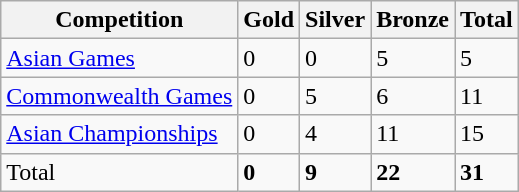<table class="wikitable sortable">
<tr>
<th>Competition</th>
<th>Gold</th>
<th>Silver</th>
<th>Bronze</th>
<th>Total</th>
</tr>
<tr>
<td><a href='#'>Asian Games</a></td>
<td>0</td>
<td>0</td>
<td>5</td>
<td>5</td>
</tr>
<tr>
<td><a href='#'>Commonwealth Games</a></td>
<td>0</td>
<td>5</td>
<td>6</td>
<td>11</td>
</tr>
<tr>
<td><a href='#'>Asian Championships</a></td>
<td>0</td>
<td>4</td>
<td>11</td>
<td>15</td>
</tr>
<tr>
<td>Total</td>
<td><strong>0</strong></td>
<td><strong>9</strong></td>
<td><strong>22</strong></td>
<td><strong>31</strong></td>
</tr>
</table>
